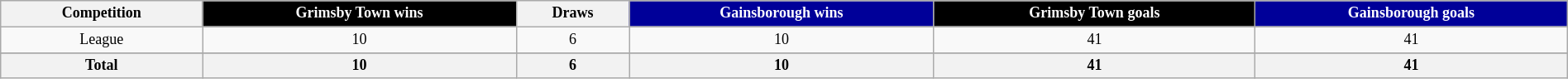<table class="wikitable" style="text-align: center; width: 100%; font-size: 12px">
<tr>
<th>Competition</th>
<th style="background:#000000; color:white">Grimsby Town wins</th>
<th>Draws</th>
<th style="background:#000099; color:white">Gainsborough wins</th>
<th style="background:#000000; color:white">Grimsby Town goals</th>
<th style="background:#000099; color:white">Gainsborough goals</th>
</tr>
<tr>
<td>League</td>
<td>10</td>
<td>6</td>
<td>10</td>
<td>41</td>
<td>41</td>
</tr>
<tr>
</tr>
<tr class="sortbottom">
<th>Total</th>
<th>10</th>
<th>6</th>
<th>10</th>
<th>41</th>
<th>41</th>
</tr>
</table>
